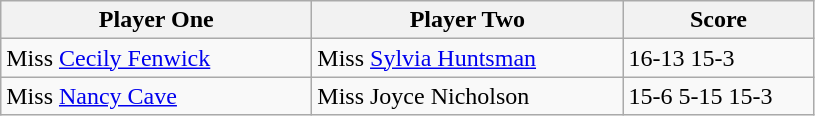<table class="wikitable">
<tr>
<th width=200>Player One</th>
<th width=200>Player Two</th>
<th width=120>Score</th>
</tr>
<tr>
<td> Miss <a href='#'>Cecily Fenwick</a></td>
<td> Miss <a href='#'>Sylvia Huntsman</a></td>
<td>16-13 15-3</td>
</tr>
<tr>
<td> Miss <a href='#'>Nancy Cave</a></td>
<td> Miss Joyce Nicholson</td>
<td>15-6 5-15 15-3</td>
</tr>
</table>
